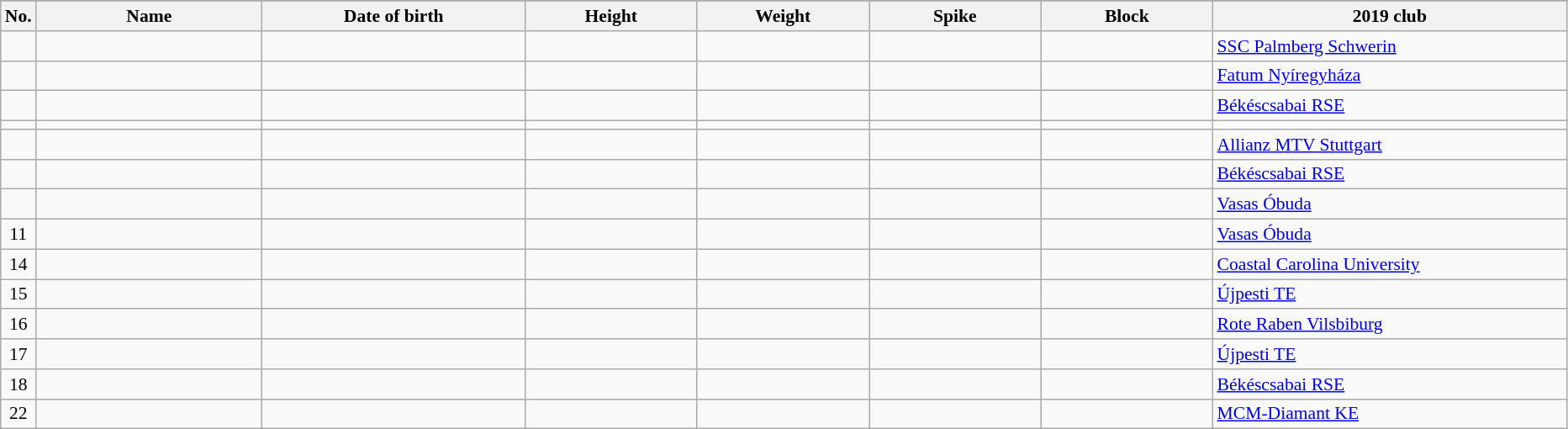<table class="wikitable sortable" style="font-size:90%; text-align:center;">
<tr>
</tr>
<tr>
<th>No.</th>
<th style="width:12em">Name</th>
<th style="width:14em">Date of birth</th>
<th style="width:9em">Height</th>
<th style="width:9em">Weight</th>
<th style="width:9em">Spike</th>
<th style="width:9em">Block</th>
<th style="width:19em">2019 club</th>
</tr>
<tr>
<td></td>
<td align=left></td>
<td align=right></td>
<td></td>
<td></td>
<td></td>
<td></td>
<td align=left> <a href='#'>SSC Palmberg Schwerin</a></td>
</tr>
<tr>
<td></td>
<td align=left></td>
<td align=right></td>
<td></td>
<td></td>
<td></td>
<td></td>
<td align=left> <a href='#'>Fatum Nyíregyháza</a></td>
</tr>
<tr>
<td></td>
<td align=left></td>
<td align=right></td>
<td></td>
<td></td>
<td></td>
<td></td>
<td align=left> <a href='#'>Békéscsabai RSE</a></td>
</tr>
<tr>
<td></td>
<td align=left></td>
<td align=right></td>
<td></td>
<td></td>
<td></td>
<td></td>
<td align=left></td>
</tr>
<tr>
<td></td>
<td align=left></td>
<td align=right></td>
<td></td>
<td></td>
<td></td>
<td></td>
<td align=left> <a href='#'>Allianz MTV Stuttgart</a></td>
</tr>
<tr>
<td></td>
<td align=left></td>
<td align=right></td>
<td></td>
<td></td>
<td></td>
<td></td>
<td align=left> <a href='#'>Békéscsabai RSE</a></td>
</tr>
<tr>
<td></td>
<td align=left></td>
<td align=right></td>
<td></td>
<td></td>
<td></td>
<td></td>
<td align=left> <a href='#'>Vasas Óbuda</a></td>
</tr>
<tr>
<td>11</td>
<td align=left></td>
<td align=right></td>
<td></td>
<td></td>
<td></td>
<td></td>
<td align=left> <a href='#'>Vasas Óbuda</a></td>
</tr>
<tr>
<td>14</td>
<td align=left></td>
<td align=right></td>
<td></td>
<td></td>
<td></td>
<td></td>
<td align=left> <a href='#'>Coastal Carolina University</a></td>
</tr>
<tr>
<td>15</td>
<td align=left></td>
<td align=right></td>
<td></td>
<td></td>
<td></td>
<td></td>
<td align=left> <a href='#'>Újpesti TE</a></td>
</tr>
<tr>
<td>16</td>
<td align=left></td>
<td align=right></td>
<td></td>
<td></td>
<td></td>
<td></td>
<td align=left> <a href='#'>Rote Raben Vilsbiburg</a></td>
</tr>
<tr>
<td>17</td>
<td align=left></td>
<td align=right></td>
<td></td>
<td></td>
<td></td>
<td></td>
<td align=left> <a href='#'>Újpesti TE</a></td>
</tr>
<tr>
<td>18</td>
<td align=left></td>
<td align=right></td>
<td></td>
<td></td>
<td></td>
<td></td>
<td align=left> <a href='#'>Békéscsabai RSE</a></td>
</tr>
<tr>
<td>22</td>
<td align=left></td>
<td align=right></td>
<td></td>
<td></td>
<td></td>
<td></td>
<td align=left> <a href='#'>MCM-Diamant KE</a></td>
</tr>
</table>
